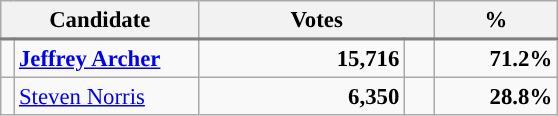<table class="wikitable" style="font-size: 95%;">
<tr>
<th colspan="2" scope="col" rowspan="1" width="125">Candidate</th>
<th scope="col" colspan="2" width="150">Votes</th>
<th scope="col" colspan="1" width="75">%</th>
</tr>
<tr style="background-color:#E9E9E9; border-bottom: 2px solid gray;">
</tr>
<tr align="right">
<td style="background-color: "></td>
<td scope="row" align="left"><strong><a href='#'>Jeffrey Archer</a></strong> </td>
<td><strong>15,716</strong></td>
<td align=center></td>
<td><strong>71.2%</strong></td>
</tr>
<tr align="right">
<td style="background-color: "></td>
<td scope="row" align="left"><a href='#'>Steven Norris</a></td>
<td><strong>6,350</strong></td>
<td align=center></td>
<td><strong>28.8%</strong></td>
</tr>
</table>
